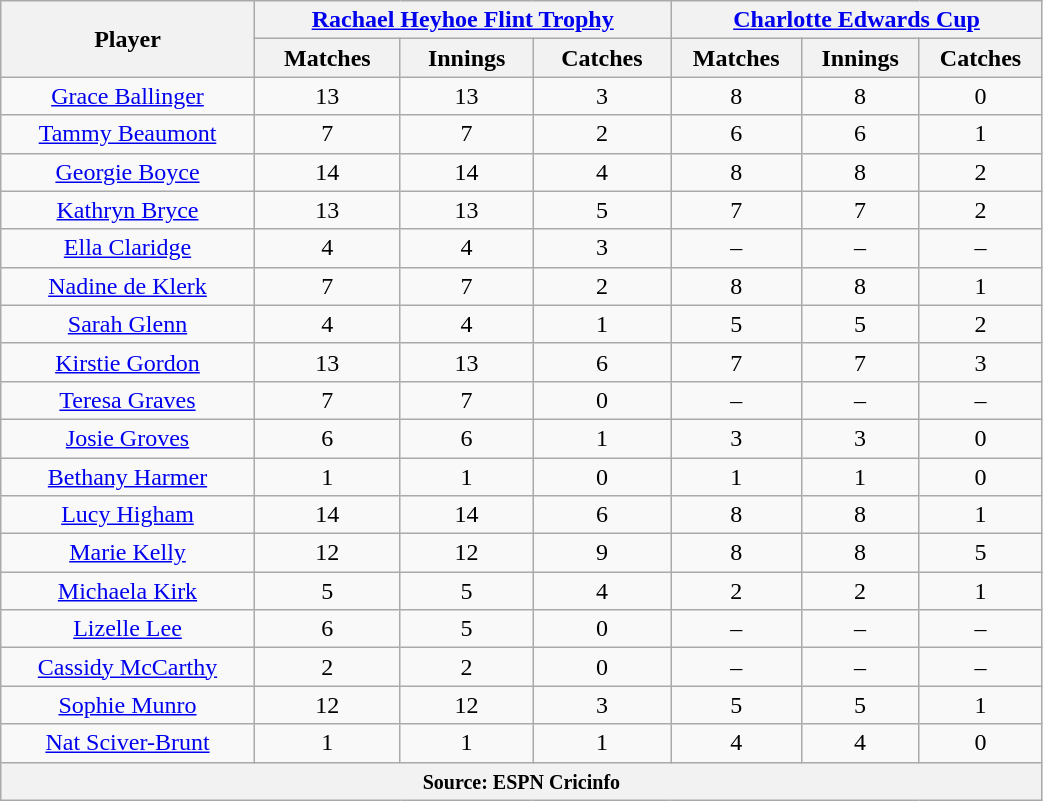<table class="wikitable" style="text-align:center; width:55%;">
<tr>
<th rowspan=2>Player</th>
<th colspan=3><a href='#'>Rachael Heyhoe Flint Trophy</a></th>
<th colspan=3><a href='#'>Charlotte Edwards Cup</a></th>
</tr>
<tr>
<th>Matches</th>
<th>Innings</th>
<th>Catches</th>
<th>Matches</th>
<th>Innings</th>
<th>Catches</th>
</tr>
<tr>
<td><a href='#'>Grace Ballinger</a></td>
<td>13</td>
<td>13</td>
<td>3</td>
<td>8</td>
<td>8</td>
<td>0</td>
</tr>
<tr>
<td><a href='#'>Tammy Beaumont</a></td>
<td>7</td>
<td>7</td>
<td>2</td>
<td>6</td>
<td>6</td>
<td>1</td>
</tr>
<tr>
<td><a href='#'>Georgie Boyce</a></td>
<td>14</td>
<td>14</td>
<td>4</td>
<td>8</td>
<td>8</td>
<td>2</td>
</tr>
<tr>
<td><a href='#'>Kathryn Bryce</a></td>
<td>13</td>
<td>13</td>
<td>5</td>
<td>7</td>
<td>7</td>
<td>2</td>
</tr>
<tr>
<td><a href='#'>Ella Claridge</a></td>
<td>4</td>
<td>4</td>
<td>3</td>
<td>–</td>
<td>–</td>
<td>–</td>
</tr>
<tr>
<td><a href='#'>Nadine de Klerk</a></td>
<td>7</td>
<td>7</td>
<td>2</td>
<td>8</td>
<td>8</td>
<td>1</td>
</tr>
<tr>
<td><a href='#'>Sarah Glenn</a></td>
<td>4</td>
<td>4</td>
<td>1</td>
<td>5</td>
<td>5</td>
<td>2</td>
</tr>
<tr>
<td><a href='#'>Kirstie Gordon</a></td>
<td>13</td>
<td>13</td>
<td>6</td>
<td>7</td>
<td>7</td>
<td>3</td>
</tr>
<tr>
<td><a href='#'>Teresa Graves</a></td>
<td>7</td>
<td>7</td>
<td>0</td>
<td>–</td>
<td>–</td>
<td>–</td>
</tr>
<tr>
<td><a href='#'>Josie Groves</a></td>
<td>6</td>
<td>6</td>
<td>1</td>
<td>3</td>
<td>3</td>
<td>0</td>
</tr>
<tr>
<td><a href='#'>Bethany Harmer</a></td>
<td>1</td>
<td>1</td>
<td>0</td>
<td>1</td>
<td>1</td>
<td>0</td>
</tr>
<tr>
<td><a href='#'>Lucy Higham</a></td>
<td>14</td>
<td>14</td>
<td>6</td>
<td>8</td>
<td>8</td>
<td>1</td>
</tr>
<tr>
<td><a href='#'>Marie Kelly</a></td>
<td>12</td>
<td>12</td>
<td>9</td>
<td>8</td>
<td>8</td>
<td>5</td>
</tr>
<tr>
<td><a href='#'>Michaela Kirk</a></td>
<td>5</td>
<td>5</td>
<td>4</td>
<td>2</td>
<td>2</td>
<td>1</td>
</tr>
<tr>
<td><a href='#'>Lizelle Lee</a></td>
<td>6</td>
<td>5</td>
<td>0</td>
<td>–</td>
<td>–</td>
<td>–</td>
</tr>
<tr>
<td><a href='#'>Cassidy McCarthy</a></td>
<td>2</td>
<td>2</td>
<td>0</td>
<td>–</td>
<td>–</td>
<td>–</td>
</tr>
<tr>
<td><a href='#'>Sophie Munro</a></td>
<td>12</td>
<td>12</td>
<td>3</td>
<td>5</td>
<td>5</td>
<td>1</td>
</tr>
<tr>
<td><a href='#'>Nat Sciver-Brunt</a></td>
<td>1</td>
<td>1</td>
<td>1</td>
<td>4</td>
<td>4</td>
<td>0</td>
</tr>
<tr>
<th colspan="7"><small>Source: ESPN Cricinfo</small></th>
</tr>
</table>
